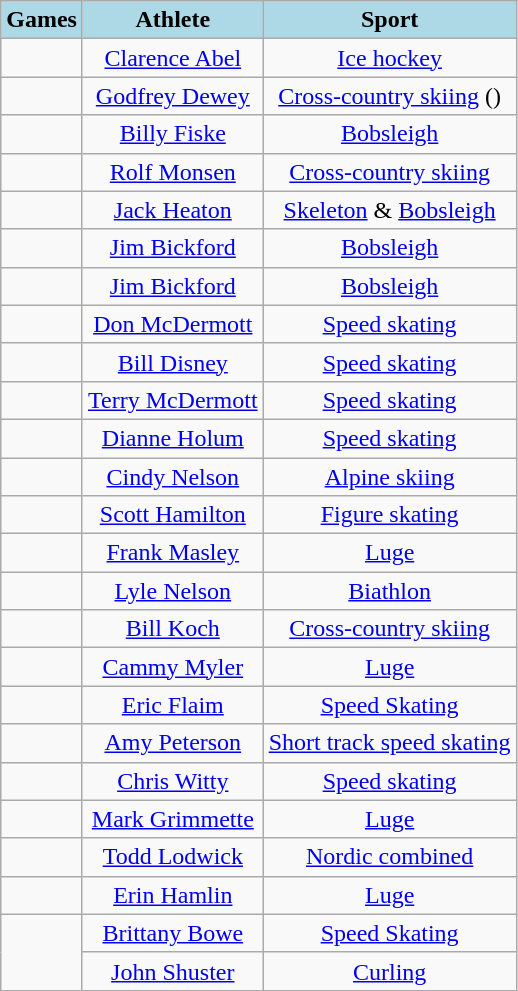<table class="wikitable" style="text-align:center">
<tr>
<th style="background:lightblue;">Games</th>
<th style="background:lightblue;">Athlete</th>
<th style="background:lightblue;">Sport</th>
</tr>
<tr>
<td></td>
<td><a href='#'>Clarence Abel</a></td>
<td><a href='#'>Ice hockey</a></td>
</tr>
<tr>
<td></td>
<td><a href='#'>Godfrey Dewey</a></td>
<td><a href='#'>Cross-country skiing</a> ()</td>
</tr>
<tr>
<td></td>
<td><a href='#'>Billy Fiske</a></td>
<td><a href='#'>Bobsleigh</a></td>
</tr>
<tr>
<td></td>
<td><a href='#'>Rolf Monsen</a></td>
<td><a href='#'>Cross-country skiing</a></td>
</tr>
<tr>
<td></td>
<td><a href='#'>Jack Heaton</a></td>
<td><a href='#'>Skeleton</a> & <a href='#'>Bobsleigh</a></td>
</tr>
<tr>
<td></td>
<td><a href='#'>Jim Bickford</a></td>
<td><a href='#'>Bobsleigh</a></td>
</tr>
<tr>
<td></td>
<td><a href='#'>Jim Bickford</a></td>
<td><a href='#'>Bobsleigh</a></td>
</tr>
<tr>
<td></td>
<td><a href='#'>Don McDermott</a></td>
<td><a href='#'>Speed skating</a></td>
</tr>
<tr>
<td></td>
<td><a href='#'>Bill Disney</a></td>
<td><a href='#'>Speed skating</a></td>
</tr>
<tr>
<td></td>
<td><a href='#'>Terry McDermott</a></td>
<td><a href='#'>Speed skating</a></td>
</tr>
<tr>
<td></td>
<td><a href='#'>Dianne Holum</a></td>
<td><a href='#'>Speed skating</a></td>
</tr>
<tr>
<td></td>
<td><a href='#'>Cindy Nelson</a></td>
<td><a href='#'>Alpine skiing</a></td>
</tr>
<tr>
<td></td>
<td><a href='#'>Scott Hamilton</a></td>
<td><a href='#'>Figure skating</a></td>
</tr>
<tr>
<td></td>
<td><a href='#'>Frank Masley</a></td>
<td><a href='#'>Luge</a></td>
</tr>
<tr>
<td></td>
<td><a href='#'>Lyle Nelson</a></td>
<td><a href='#'>Biathlon</a></td>
</tr>
<tr>
<td></td>
<td><a href='#'>Bill Koch</a></td>
<td><a href='#'>Cross-country skiing</a></td>
</tr>
<tr>
<td></td>
<td><a href='#'>Cammy Myler</a></td>
<td><a href='#'>Luge</a></td>
</tr>
<tr>
<td></td>
<td><a href='#'>Eric Flaim</a></td>
<td><a href='#'>Speed Skating</a></td>
</tr>
<tr>
<td></td>
<td><a href='#'>Amy Peterson</a></td>
<td><a href='#'>Short track speed skating</a></td>
</tr>
<tr>
<td></td>
<td><a href='#'>Chris Witty</a></td>
<td><a href='#'>Speed skating</a></td>
</tr>
<tr>
<td></td>
<td><a href='#'>Mark Grimmette</a></td>
<td><a href='#'>Luge</a></td>
</tr>
<tr>
<td></td>
<td><a href='#'>Todd Lodwick</a></td>
<td><a href='#'>Nordic combined</a></td>
</tr>
<tr>
<td></td>
<td><a href='#'>Erin Hamlin</a></td>
<td><a href='#'>Luge</a></td>
</tr>
<tr>
<td rowspan=2></td>
<td><a href='#'>Brittany Bowe</a></td>
<td><a href='#'>Speed Skating</a></td>
</tr>
<tr>
<td><a href='#'>John Shuster</a></td>
<td><a href='#'>Curling</a></td>
</tr>
</table>
